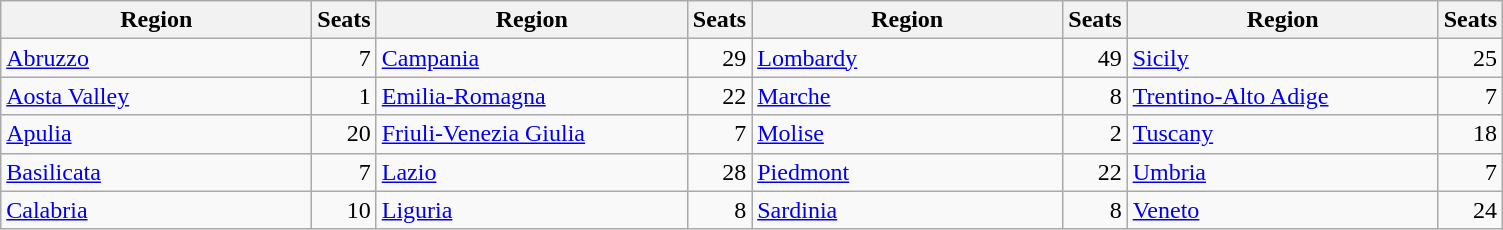<table class=wikitable style="text-align:left">
<tr>
<th width=200px>Region</th>
<th>Seats</th>
<th width=200px>Region</th>
<th>Seats</th>
<th width=200px>Region</th>
<th>Seats</th>
<th width=200px>Region</th>
<th>Seats</th>
</tr>
<tr>
<td><a href='#'>Abruzzo</a></td>
<td align=right>7</td>
<td><a href='#'>Campania</a></td>
<td align=right>29</td>
<td><a href='#'>Lombardy</a></td>
<td align=right>49</td>
<td><a href='#'>Sicily</a></td>
<td align=right>25</td>
</tr>
<tr>
<td><a href='#'>Aosta Valley</a></td>
<td align=right>1</td>
<td><a href='#'>Emilia-Romagna</a></td>
<td align=right>22</td>
<td><a href='#'>Marche</a></td>
<td align=right>8</td>
<td><a href='#'>Trentino-Alto Adige</a></td>
<td align=right>7</td>
</tr>
<tr>
<td><a href='#'>Apulia</a></td>
<td align=right>20</td>
<td><a href='#'>Friuli-Venezia Giulia</a></td>
<td align=right>7</td>
<td><a href='#'>Molise</a></td>
<td align=right>2</td>
<td><a href='#'>Tuscany</a></td>
<td align=right>18</td>
</tr>
<tr>
<td><a href='#'>Basilicata</a></td>
<td align=right>7</td>
<td><a href='#'>Lazio</a></td>
<td align=right>28</td>
<td><a href='#'>Piedmont</a></td>
<td align=right>22</td>
<td><a href='#'>Umbria</a></td>
<td align=right>7</td>
</tr>
<tr>
<td><a href='#'>Calabria</a></td>
<td align=right>10</td>
<td><a href='#'>Liguria</a></td>
<td align=right>8</td>
<td><a href='#'>Sardinia</a></td>
<td align=right>8</td>
<td><a href='#'>Veneto</a></td>
<td align=right>24</td>
</tr>
</table>
